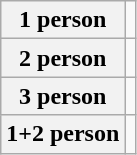<table class="wikitable">
<tr>
<th>1 person</th>
<td></td>
</tr>
<tr>
<th>2 person</th>
<td></td>
</tr>
<tr>
<th>3 person</th>
<td></td>
</tr>
<tr>
<th>1+2 person</th>
<td></td>
</tr>
</table>
